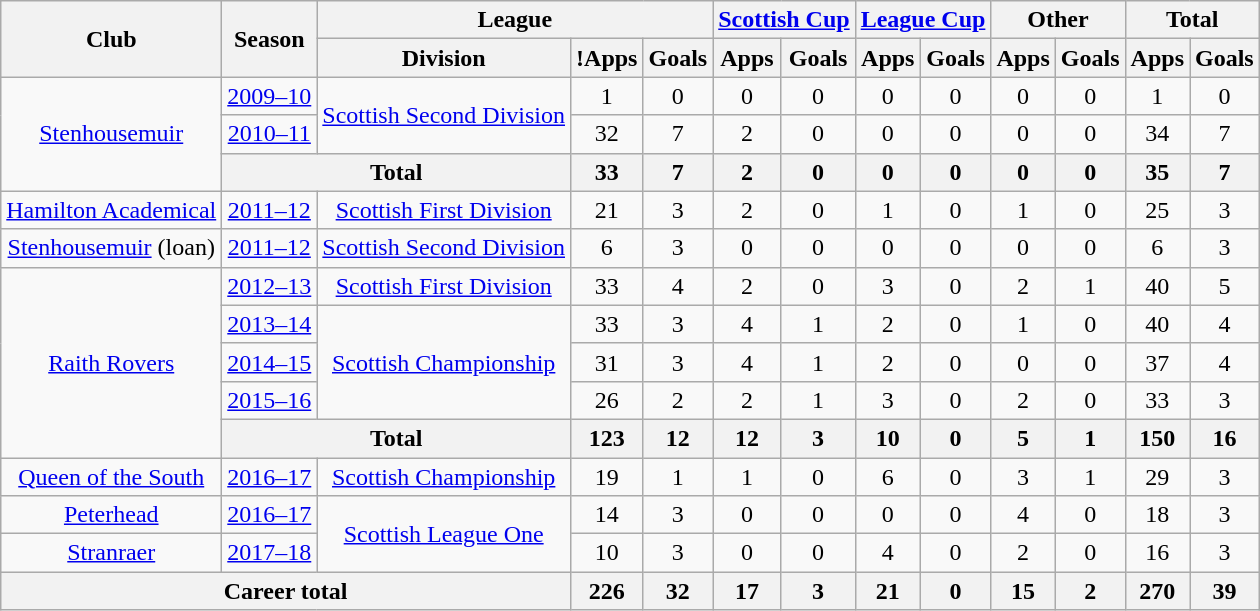<table class="wikitable" style="text-align: center">
<tr>
<th rowspan="2">Club</th>
<th rowspan="2">Season</th>
<th colspan="3">League</th>
<th colspan="2"><a href='#'>Scottish Cup</a></th>
<th colspan="2"><a href='#'>League Cup</a></th>
<th colspan="2">Other</th>
<th colspan="2">Total</th>
</tr>
<tr>
<th>Division</th>
<th>!Apps</th>
<th>Goals</th>
<th>Apps</th>
<th>Goals</th>
<th>Apps</th>
<th>Goals</th>
<th>Apps</th>
<th>Goals</th>
<th>Apps</th>
<th>Goals</th>
</tr>
<tr>
<td rowspan="3"><a href='#'>Stenhousemuir</a></td>
<td><a href='#'>2009–10</a></td>
<td rowspan="2"><a href='#'>Scottish Second Division</a></td>
<td>1</td>
<td>0</td>
<td>0</td>
<td>0</td>
<td>0</td>
<td>0</td>
<td>0</td>
<td>0</td>
<td>1</td>
<td>0</td>
</tr>
<tr>
<td><a href='#'>2010–11</a></td>
<td>32</td>
<td>7</td>
<td>2</td>
<td>0</td>
<td>0</td>
<td>0</td>
<td>0</td>
<td>0</td>
<td>34</td>
<td>7</td>
</tr>
<tr>
<th colspan="2">Total</th>
<th>33</th>
<th>7</th>
<th>2</th>
<th>0</th>
<th>0</th>
<th>0</th>
<th>0</th>
<th>0</th>
<th>35</th>
<th>7</th>
</tr>
<tr>
<td><a href='#'>Hamilton Academical</a></td>
<td><a href='#'>2011–12</a></td>
<td><a href='#'>Scottish First Division</a></td>
<td>21</td>
<td>3</td>
<td>2</td>
<td>0</td>
<td>1</td>
<td>0</td>
<td>1</td>
<td>0</td>
<td>25</td>
<td>3</td>
</tr>
<tr>
<td><a href='#'>Stenhousemuir</a> (loan)</td>
<td><a href='#'>2011–12</a></td>
<td><a href='#'>Scottish Second Division</a></td>
<td>6</td>
<td>3</td>
<td>0</td>
<td>0</td>
<td>0</td>
<td>0</td>
<td>0</td>
<td>0</td>
<td>6</td>
<td>3</td>
</tr>
<tr>
<td rowspan="5"><a href='#'>Raith Rovers</a></td>
<td><a href='#'>2012–13</a></td>
<td><a href='#'>Scottish First Division</a></td>
<td>33</td>
<td>4</td>
<td>2</td>
<td>0</td>
<td>3</td>
<td>0</td>
<td>2</td>
<td>1</td>
<td>40</td>
<td>5</td>
</tr>
<tr>
<td><a href='#'>2013–14</a></td>
<td rowspan="3"><a href='#'>Scottish Championship</a></td>
<td>33</td>
<td>3</td>
<td>4</td>
<td>1</td>
<td>2</td>
<td>0</td>
<td>1</td>
<td>0</td>
<td>40</td>
<td>4</td>
</tr>
<tr>
<td><a href='#'>2014–15</a></td>
<td>31</td>
<td>3</td>
<td>4</td>
<td>1</td>
<td>2</td>
<td>0</td>
<td>0</td>
<td>0</td>
<td>37</td>
<td>4</td>
</tr>
<tr>
<td><a href='#'>2015–16</a></td>
<td>26</td>
<td>2</td>
<td>2</td>
<td>1</td>
<td>3</td>
<td>0</td>
<td>2</td>
<td>0</td>
<td>33</td>
<td>3</td>
</tr>
<tr>
<th colspan="2">Total</th>
<th>123</th>
<th>12</th>
<th>12</th>
<th>3</th>
<th>10</th>
<th>0</th>
<th>5</th>
<th>1</th>
<th>150</th>
<th>16</th>
</tr>
<tr>
<td><a href='#'>Queen of the South</a></td>
<td><a href='#'>2016–17</a></td>
<td><a href='#'>Scottish Championship</a></td>
<td>19</td>
<td>1</td>
<td>1</td>
<td>0</td>
<td>6</td>
<td>0</td>
<td>3</td>
<td>1</td>
<td>29</td>
<td>3</td>
</tr>
<tr>
<td><a href='#'>Peterhead</a></td>
<td><a href='#'>2016–17</a></td>
<td rowspan="2"><a href='#'>Scottish League One</a></td>
<td>14</td>
<td>3</td>
<td>0</td>
<td>0</td>
<td>0</td>
<td>0</td>
<td>4</td>
<td>0</td>
<td>18</td>
<td>3</td>
</tr>
<tr>
<td><a href='#'>Stranraer</a></td>
<td><a href='#'>2017–18</a></td>
<td>10</td>
<td>3</td>
<td>0</td>
<td>0</td>
<td>4</td>
<td>0</td>
<td>2</td>
<td>0</td>
<td>16</td>
<td>3</td>
</tr>
<tr>
<th colspan="3">Career total</th>
<th>226</th>
<th>32</th>
<th>17</th>
<th>3</th>
<th>21</th>
<th>0</th>
<th>15</th>
<th>2</th>
<th>270</th>
<th>39</th>
</tr>
</table>
